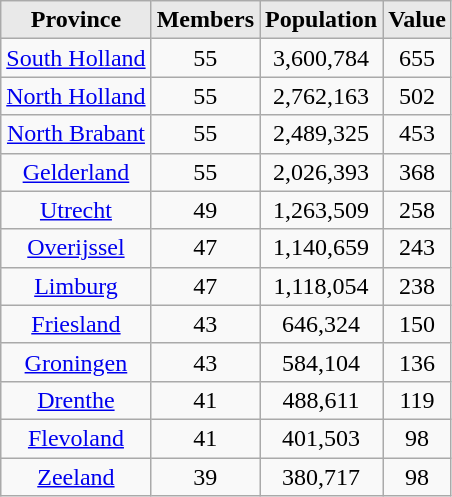<table class="wikitable sortable" style="text-align:center;">
<tr>
<th style="background-color:#E9E9E9">Province</th>
<th style="background-color:#E9E9E9">Members</th>
<th style="background-color:#E9E9E9">Population</th>
<th style="background-color:#E9E9E9">Value</th>
</tr>
<tr>
<td><a href='#'>South Holland</a></td>
<td>55</td>
<td>3,600,784</td>
<td>655</td>
</tr>
<tr>
<td><a href='#'>North Holland</a></td>
<td>55</td>
<td>2,762,163</td>
<td>502</td>
</tr>
<tr>
<td><a href='#'>North Brabant</a></td>
<td>55</td>
<td>2,489,325</td>
<td>453</td>
</tr>
<tr>
<td><a href='#'>Gelderland</a></td>
<td>55</td>
<td>2,026,393</td>
<td>368</td>
</tr>
<tr>
<td><a href='#'>Utrecht</a></td>
<td>49</td>
<td>1,263,509</td>
<td>258</td>
</tr>
<tr>
<td><a href='#'>Overijssel</a></td>
<td>47</td>
<td>1,140,659</td>
<td>243</td>
</tr>
<tr>
<td><a href='#'>Limburg</a></td>
<td>47</td>
<td>1,118,054</td>
<td>238</td>
</tr>
<tr>
<td><a href='#'>Friesland</a></td>
<td>43</td>
<td>646,324</td>
<td>150</td>
</tr>
<tr>
<td><a href='#'>Groningen</a></td>
<td>43</td>
<td>584,104</td>
<td>136</td>
</tr>
<tr>
<td><a href='#'>Drenthe</a></td>
<td>41</td>
<td>488,611</td>
<td>119</td>
</tr>
<tr>
<td><a href='#'>Flevoland</a></td>
<td>41</td>
<td>401,503</td>
<td>98</td>
</tr>
<tr>
<td><a href='#'>Zeeland</a></td>
<td>39</td>
<td>380,717</td>
<td>98</td>
</tr>
</table>
